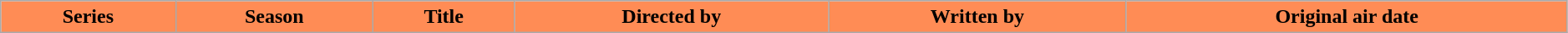<table class="wikitable plainrowheaders" style="width:99%;">
<tr style="color:black">
<th style="background: #FF8C55;">Series<br></th>
<th style="background: #FF8C55;">Season<br></th>
<th style="background: #FF8C55;">Title</th>
<th style="background: #FF8C55;">Directed by</th>
<th style="background: #FF8C55;">Written by</th>
<th style="background: #FF8C55;">Original air date<br>










</th>
</tr>
</table>
